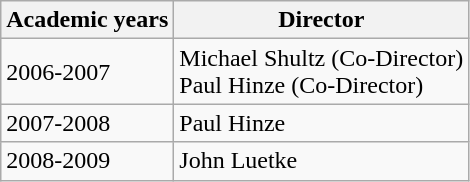<table class="wikitable">
<tr>
<th>Academic years</th>
<th>Director</th>
</tr>
<tr>
<td>2006-2007</td>
<td>Michael Shultz (Co-Director)<br>Paul Hinze (Co-Director)</td>
</tr>
<tr>
<td>2007-2008</td>
<td>Paul Hinze</td>
</tr>
<tr>
<td>2008-2009</td>
<td>John Luetke</td>
</tr>
</table>
